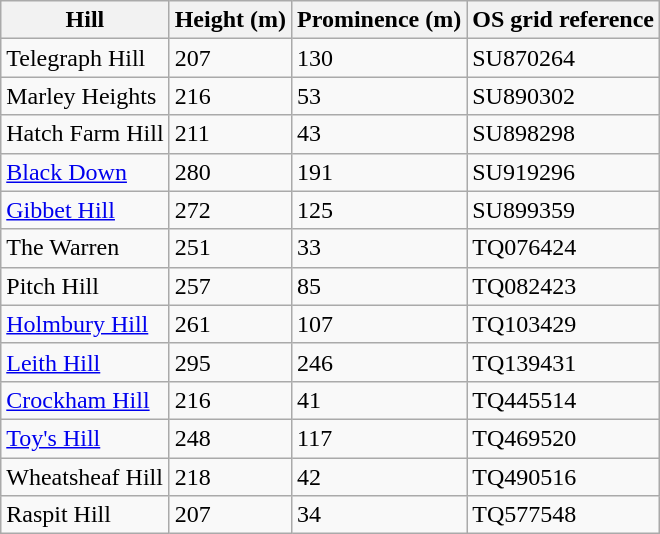<table class="wikitable sortable">
<tr>
<th>Hill</th>
<th>Height (m)</th>
<th>Prominence (m)</th>
<th>OS grid reference</th>
</tr>
<tr>
<td>Telegraph Hill</td>
<td>207</td>
<td>130</td>
<td>SU870264</td>
</tr>
<tr>
<td>Marley Heights</td>
<td>216</td>
<td>53</td>
<td>SU890302</td>
</tr>
<tr>
<td>Hatch Farm Hill</td>
<td>211</td>
<td>43</td>
<td>SU898298</td>
</tr>
<tr>
<td><a href='#'>Black Down</a></td>
<td>280</td>
<td>191</td>
<td>SU919296</td>
</tr>
<tr>
<td><a href='#'>Gibbet Hill</a></td>
<td>272</td>
<td>125</td>
<td>SU899359</td>
</tr>
<tr>
<td>The Warren</td>
<td>251</td>
<td>33</td>
<td>TQ076424</td>
</tr>
<tr>
<td>Pitch Hill</td>
<td>257</td>
<td>85</td>
<td>TQ082423</td>
</tr>
<tr>
<td><a href='#'>Holmbury Hill</a></td>
<td>261</td>
<td>107</td>
<td>TQ103429</td>
</tr>
<tr>
<td><a href='#'>Leith Hill</a></td>
<td>295</td>
<td>246</td>
<td>TQ139431</td>
</tr>
<tr>
<td><a href='#'>Crockham Hill</a></td>
<td>216</td>
<td>41</td>
<td>TQ445514</td>
</tr>
<tr>
<td><a href='#'>Toy's Hill</a></td>
<td>248</td>
<td>117</td>
<td>TQ469520</td>
</tr>
<tr>
<td>Wheatsheaf Hill</td>
<td>218</td>
<td>42</td>
<td>TQ490516</td>
</tr>
<tr>
<td>Raspit Hill</td>
<td>207</td>
<td>34</td>
<td>TQ577548</td>
</tr>
</table>
